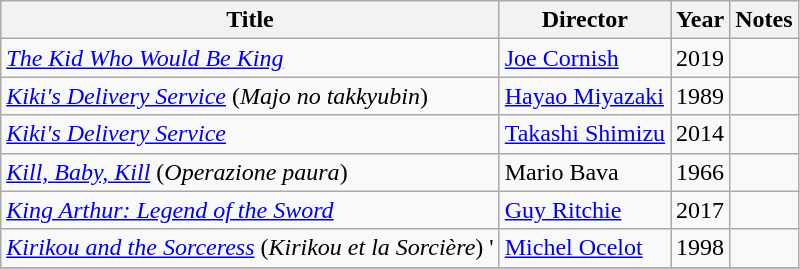<table class="wikitable">
<tr>
<th>Title</th>
<th>Director</th>
<th>Year</th>
<th>Notes</th>
</tr>
<tr>
<td><em><a href='#'>The Kid Who Would Be King</a></em></td>
<td><a href='#'>Joe Cornish</a></td>
<td>2019</td>
<td></td>
</tr>
<tr>
<td><em><a href='#'>Kiki's Delivery Service</a></em>  (<em>Majo no takkyubin</em>)</td>
<td><a href='#'>Hayao Miyazaki</a></td>
<td>1989</td>
<td></td>
</tr>
<tr>
<td><em><a href='#'>Kiki's Delivery Service</a></em></td>
<td><a href='#'>Takashi Shimizu</a></td>
<td>2014</td>
<td></td>
</tr>
<tr>
<td><em><a href='#'>Kill, Baby, Kill</a></em>  (<em>Operazione paura</em>)</td>
<td>Mario Bava</td>
<td>1966</td>
<td></td>
</tr>
<tr>
<td><em><a href='#'>King Arthur: Legend of the Sword</a></em></td>
<td><a href='#'>Guy Ritchie</a></td>
<td>2017</td>
<td></td>
</tr>
<tr>
<td><em><a href='#'>Kirikou and the Sorceress</a></em>  (<em>Kirikou et la Sorcière</em>)   '</td>
<td><a href='#'>Michel Ocelot</a></td>
<td>1998</td>
<td></td>
</tr>
<tr>
</tr>
</table>
